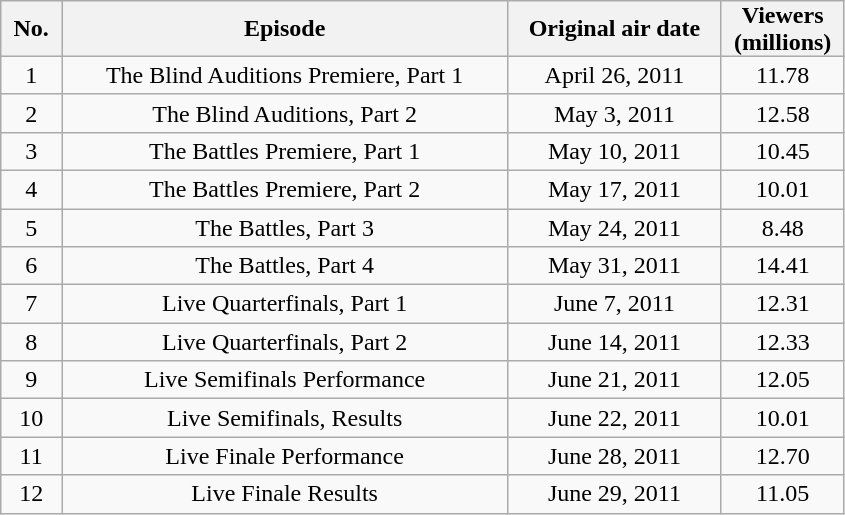<table style="text-align:center;" class="wikitable">
<tr>
<th style="padding:0 8px;">No.</th>
<th style="width:290px;">Episode</th>
<th style="width:135px;">Original air date</th>
<th style="padding:0 8px;">Viewers<br>(millions)</th>
</tr>
<tr>
<td>1</td>
<td>The Blind Auditions Premiere, Part 1</td>
<td>April 26, 2011</td>
<td>11.78</td>
</tr>
<tr>
<td>2</td>
<td>The Blind Auditions, Part 2</td>
<td>May 3, 2011</td>
<td>12.58</td>
</tr>
<tr>
<td>3</td>
<td>The Battles Premiere, Part 1</td>
<td>May 10, 2011</td>
<td>10.45</td>
</tr>
<tr>
<td>4</td>
<td>The Battles Premiere, Part 2</td>
<td>May 17, 2011</td>
<td>10.01</td>
</tr>
<tr>
<td>5</td>
<td>The Battles, Part 3</td>
<td>May 24, 2011</td>
<td>8.48</td>
</tr>
<tr>
<td>6</td>
<td>The Battles, Part 4</td>
<td>May 31, 2011</td>
<td>14.41</td>
</tr>
<tr>
<td>7</td>
<td>Live Quarterfinals, Part 1</td>
<td>June 7, 2011</td>
<td>12.31</td>
</tr>
<tr>
<td>8</td>
<td>Live Quarterfinals, Part 2</td>
<td>June 14, 2011</td>
<td>12.33</td>
</tr>
<tr>
<td>9</td>
<td>Live Semifinals Performance</td>
<td>June 21, 2011</td>
<td>12.05</td>
</tr>
<tr>
<td>10</td>
<td>Live Semifinals, Results</td>
<td>June 22, 2011</td>
<td>10.01</td>
</tr>
<tr>
<td>11</td>
<td>Live Finale Performance</td>
<td>June 28, 2011</td>
<td>12.70</td>
</tr>
<tr>
<td>12</td>
<td>Live Finale Results</td>
<td>June 29, 2011</td>
<td>11.05</td>
</tr>
</table>
